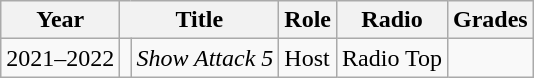<table class="wikitable">
<tr>
<th>Year</th>
<th colspan="2">Title</th>
<th>Role</th>
<th>Radio</th>
<th>Grades</th>
</tr>
<tr>
<td>2021–2022</td>
<td></td>
<td><em>Show Attack 5</em></td>
<td>Host</td>
<td>Radio Top</td>
<td></td>
</tr>
</table>
